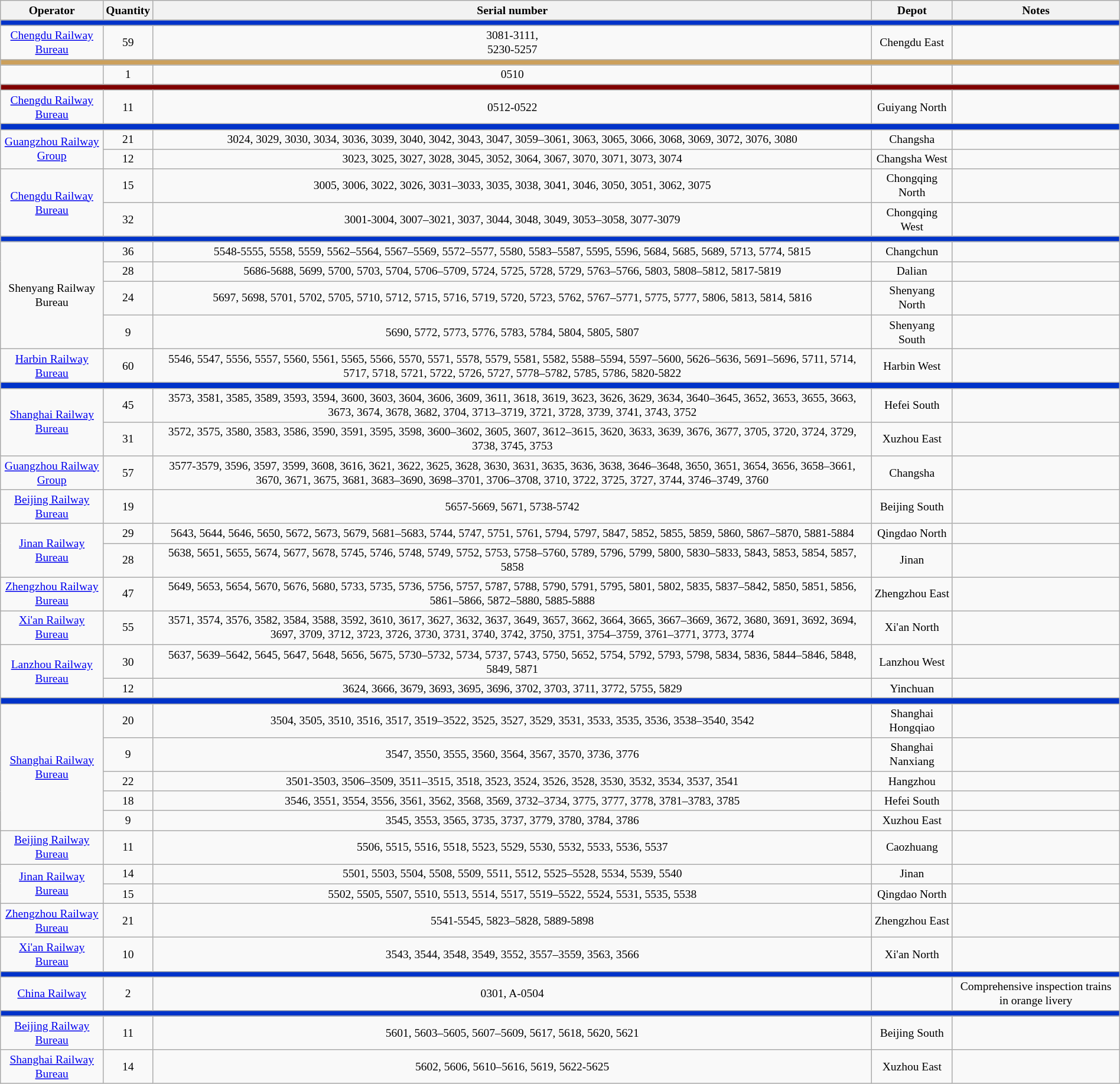<table class="wikitable"  style="width:100%; text-align: center; font-size: small;">
<tr>
<th><strong>Operator</strong></th>
<th><strong>Quantity</strong></th>
<th><strong>Serial number</strong></th>
<th><strong>Depot</strong></th>
<th><strong>Notes</strong></th>
</tr>
<tr align=center bgcolor=#0033c9>
<td colspan = 5><strong></strong></td>
</tr>
<tr>
<td><a href='#'>Chengdu Railway Bureau</a></td>
<td>59</td>
<td>3081-3111, <br>5230-5257</td>
<td>Chengdu East</td>
<td></td>
</tr>
<tr align=center bgcolor=#cca05c>
<td colspan = 5><strong></strong></td>
</tr>
<tr>
<td></td>
<td>1</td>
<td>0510</td>
<td></td>
<td></td>
</tr>
<tr align=center bgcolor=#800000>
<td colspan = 5><strong></strong></td>
</tr>
<tr>
<td><a href='#'>Chengdu Railway Bureau</a></td>
<td>11</td>
<td>0512-0522</td>
<td>Guiyang North</td>
<td></td>
</tr>
<tr align=center bgcolor=#0033c9>
<td colspan = 5><strong></strong></td>
</tr>
<tr>
<td rowspan=2><a href='#'>Guangzhou Railway Group</a></td>
<td>21</td>
<td>3024, 3029, 3030, 3034, 3036, 3039, 3040, 3042, 3043, 3047, 3059–3061, 3063, 3065, 3066, 3068, 3069, 3072, 3076, 3080</td>
<td>Changsha</td>
<td></td>
</tr>
<tr>
<td>12</td>
<td>3023, 3025, 3027, 3028, 3045, 3052, 3064, 3067, 3070, 3071, 3073, 3074</td>
<td>Changsha West</td>
<td></td>
</tr>
<tr>
<td rowspan=2><a href='#'>Chengdu Railway Bureau</a></td>
<td>15</td>
<td>3005, 3006, 3022, 3026, 3031–3033, 3035, 3038, 3041, 3046, 3050, 3051, 3062, 3075</td>
<td>Chongqing North</td>
<td></td>
</tr>
<tr>
<td>32</td>
<td>3001-3004, 3007–3021, 3037, 3044, 3048, 3049, 3053–3058, 3077-3079</td>
<td>Chongqing West</td>
<td></td>
</tr>
<tr align=center bgcolor=#0033c9>
<td colspan = 5><strong></strong></td>
</tr>
<tr>
<td rowspan=4>Shenyang Railway Bureau</td>
<td>36</td>
<td>5548-5555, 5558, 5559, 5562–5564, 5567–5569, 5572–5577, 5580, 5583–5587, 5595, 5596, 5684, 5685, 5689, 5713, 5774, 5815</td>
<td>Changchun</td>
<td></td>
</tr>
<tr>
<td>28</td>
<td>5686-5688, 5699, 5700, 5703, 5704, 5706–5709, 5724, 5725, 5728, 5729, 5763–5766, 5803, 5808–5812, 5817-5819</td>
<td>Dalian</td>
<td></td>
</tr>
<tr>
<td>24</td>
<td>5697, 5698, 5701, 5702, 5705, 5710, 5712, 5715, 5716, 5719, 5720, 5723, 5762, 5767–5771, 5775, 5777, 5806, 5813, 5814, 5816</td>
<td>Shenyang North</td>
<td></td>
</tr>
<tr>
<td>9</td>
<td>5690, 5772, 5773, 5776, 5783, 5784, 5804, 5805, 5807</td>
<td>Shenyang South</td>
<td></td>
</tr>
<tr>
<td><a href='#'>Harbin Railway Bureau</a></td>
<td>60</td>
<td>5546, 5547, 5556, 5557, 5560, 5561, 5565, 5566, 5570, 5571, 5578, 5579, 5581, 5582, 5588–5594, 5597–5600, 5626–5636, 5691–5696, 5711, 5714, 5717, 5718, 5721, 5722, 5726, 5727, 5778–5782, 5785, 5786, 5820-5822</td>
<td>Harbin West</td>
<td></td>
</tr>
<tr align=center bgcolor=#0033c9>
<td colspan = 5><strong></strong></td>
</tr>
<tr>
<td rowspan=2><a href='#'>Shanghai Railway Bureau</a></td>
<td>45</td>
<td>3573, 3581, 3585, 3589, 3593, 3594, 3600, 3603, 3604, 3606, 3609, 3611, 3618, 3619, 3623, 3626, 3629, 3634, 3640–3645, 3652, 3653, 3655, 3663, 3673, 3674, 3678, 3682, 3704, 3713–3719, 3721, 3728, 3739, 3741, 3743, 3752</td>
<td>Hefei South</td>
<td></td>
</tr>
<tr>
<td>31</td>
<td>3572, 3575, 3580, 3583, 3586, 3590, 3591, 3595, 3598, 3600–3602, 3605, 3607, 3612–3615, 3620, 3633, 3639, 3676, 3677, 3705, 3720, 3724, 3729, 3738, 3745, 3753</td>
<td>Xuzhou East</td>
<td></td>
</tr>
<tr>
<td><a href='#'>Guangzhou Railway Group</a></td>
<td>57</td>
<td>3577-3579, 3596, 3597, 3599, 3608, 3616, 3621, 3622, 3625, 3628, 3630, 3631, 3635, 3636, 3638, 3646–3648, 3650, 3651, 3654, 3656, 3658–3661, 3670, 3671, 3675, 3681, 3683–3690, 3698–3701, 3706–3708, 3710, 3722, 3725, 3727, 3744, 3746–3749, 3760</td>
<td>Changsha</td>
<td></td>
</tr>
<tr>
<td><a href='#'>Beijing Railway Bureau</a></td>
<td>19</td>
<td>5657-5669, 5671, 5738-5742</td>
<td>Beijing South</td>
<td></td>
</tr>
<tr>
<td rowspan=2><a href='#'>Jinan Railway Bureau</a></td>
<td>29</td>
<td>5643, 5644, 5646, 5650, 5672, 5673, 5679, 5681–5683, 5744, 5747, 5751, 5761, 5794, 5797, 5847, 5852, 5855, 5859, 5860, 5867–5870, 5881-5884</td>
<td>Qingdao North</td>
<td></td>
</tr>
<tr>
<td>28</td>
<td>5638, 5651, 5655, 5674, 5677, 5678, 5745, 5746, 5748, 5749, 5752, 5753, 5758–5760, 5789, 5796, 5799, 5800, 5830–5833, 5843, 5853, 5854, 5857, 5858</td>
<td>Jinan</td>
<td></td>
</tr>
<tr>
<td><a href='#'>Zhengzhou Railway Bureau</a></td>
<td>47</td>
<td>5649, 5653, 5654, 5670, 5676, 5680, 5733, 5735, 5736, 5756, 5757, 5787, 5788, 5790, 5791, 5795, 5801, 5802, 5835, 5837–5842, 5850, 5851, 5856, 5861–5866, 5872–5880, 5885-5888</td>
<td>Zhengzhou East</td>
<td></td>
</tr>
<tr>
<td><a href='#'>Xi'an Railway Bureau</a></td>
<td>55</td>
<td>3571, 3574, 3576, 3582, 3584, 3588, 3592, 3610, 3617, 3627, 3632, 3637, 3649, 3657, 3662, 3664, 3665, 3667–3669, 3672, 3680, 3691, 3692, 3694, 3697, 3709, 3712, 3723, 3726, 3730, 3731, 3740, 3742, 3750, 3751, 3754–3759, 3761–3771, 3773, 3774</td>
<td>Xi'an North</td>
<td></td>
</tr>
<tr>
<td rowspan=2><a href='#'>Lanzhou Railway Bureau</a></td>
<td>30</td>
<td>5637, 5639–5642, 5645, 5647, 5648, 5656, 5675, 5730–5732, 5734, 5737, 5743, 5750, 5652, 5754, 5792, 5793, 5798, 5834, 5836, 5844–5846, 5848, 5849, 5871</td>
<td>Lanzhou West</td>
<td></td>
</tr>
<tr>
<td>12</td>
<td>3624, 3666, 3679, 3693, 3695, 3696, 3702, 3703, 3711, 3772, 5755, 5829</td>
<td>Yinchuan</td>
<td></td>
</tr>
<tr align=center bgcolor=#0033c9>
<td colspan = 5><strong></strong></td>
</tr>
<tr>
<td rowspan=5><a href='#'>Shanghai Railway Bureau</a></td>
<td>20</td>
<td>3504, 3505, 3510, 3516, 3517, 3519–3522, 3525, 3527, 3529, 3531, 3533, 3535, 3536, 3538–3540, 3542</td>
<td>Shanghai Hongqiao</td>
<td></td>
</tr>
<tr>
<td>9</td>
<td>3547, 3550, 3555, 3560, 3564, 3567, 3570, 3736, 3776</td>
<td>Shanghai Nanxiang</td>
<td></td>
</tr>
<tr>
<td>22</td>
<td>3501-3503, 3506–3509, 3511–3515, 3518, 3523, 3524, 3526, 3528, 3530, 3532, 3534, 3537, 3541</td>
<td>Hangzhou</td>
<td></td>
</tr>
<tr>
<td>18</td>
<td>3546, 3551, 3554, 3556, 3561, 3562, 3568, 3569, 3732–3734, 3775, 3777, 3778, 3781–3783, 3785</td>
<td>Hefei South</td>
<td></td>
</tr>
<tr>
<td>9</td>
<td>3545, 3553, 3565, 3735, 3737, 3779, 3780, 3784, 3786</td>
<td>Xuzhou East</td>
<td></td>
</tr>
<tr>
<td><a href='#'>Beijing Railway Bureau</a></td>
<td>11</td>
<td>5506, 5515, 5516, 5518, 5523, 5529, 5530, 5532, 5533, 5536, 5537</td>
<td>Caozhuang</td>
<td></td>
</tr>
<tr>
<td rowspan=2><a href='#'>Jinan Railway Bureau</a></td>
<td>14</td>
<td>5501, 5503, 5504, 5508, 5509, 5511, 5512, 5525–5528, 5534, 5539, 5540</td>
<td>Jinan</td>
<td></td>
</tr>
<tr>
<td>15</td>
<td>5502, 5505, 5507, 5510, 5513, 5514, 5517, 5519–5522, 5524, 5531, 5535, 5538</td>
<td>Qingdao North</td>
<td></td>
</tr>
<tr>
<td><a href='#'>Zhengzhou Railway Bureau</a></td>
<td>21</td>
<td>5541-5545, 5823–5828, 5889-5898</td>
<td>Zhengzhou East</td>
<td></td>
</tr>
<tr>
<td><a href='#'>Xi'an Railway Bureau</a></td>
<td>10</td>
<td>3543, 3544, 3548, 3549, 3552, 3557–3559, 3563, 3566</td>
<td>Xi'an North</td>
<td></td>
</tr>
<tr align=center bgcolor=#0033c9>
<td colspan = 5><strong></strong></td>
</tr>
<tr>
<td><a href='#'>China Railway</a></td>
<td>2</td>
<td>0301, A-0504</td>
<td></td>
<td>Comprehensive inspection trains in orange livery</td>
</tr>
<tr align=center bgcolor=#0033c9>
<td colspan = 5><strong></strong></td>
</tr>
<tr>
<td><a href='#'>Beijing Railway Bureau</a></td>
<td>11</td>
<td>5601, 5603–5605, 5607–5609, 5617, 5618, 5620, 5621</td>
<td>Beijing South</td>
<td></td>
</tr>
<tr>
<td><a href='#'>Shanghai Railway Bureau</a></td>
<td>14</td>
<td>5602, 5606, 5610–5616, 5619, 5622-5625</td>
<td>Xuzhou East</td>
<td></td>
</tr>
</table>
